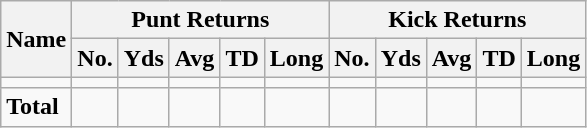<table class="wikitable" style="white-space:nowrap;">
<tr>
<th rowspan="2">Name</th>
<th colspan="5">Punt Returns</th>
<th colspan="5">Kick Returns</th>
</tr>
<tr>
<th>No.</th>
<th>Yds</th>
<th>Avg</th>
<th>TD</th>
<th>Long</th>
<th>No.</th>
<th>Yds</th>
<th>Avg</th>
<th>TD</th>
<th>Long</th>
</tr>
<tr>
<td></td>
<td></td>
<td></td>
<td></td>
<td></td>
<td></td>
<td></td>
<td></td>
<td></td>
<td></td>
<td></td>
</tr>
<tr>
<td><strong>Total</strong></td>
<td></td>
<td></td>
<td></td>
<td></td>
<td></td>
<td></td>
<td></td>
<td></td>
<td></td>
<td></td>
</tr>
</table>
